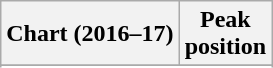<table class="wikitable sortable plainrowheaders" style="text-align:center">
<tr>
<th scope="col">Chart (2016–17)</th>
<th scope="col">Peak<br>position</th>
</tr>
<tr>
</tr>
<tr>
</tr>
<tr>
</tr>
<tr>
</tr>
<tr>
</tr>
<tr>
</tr>
</table>
